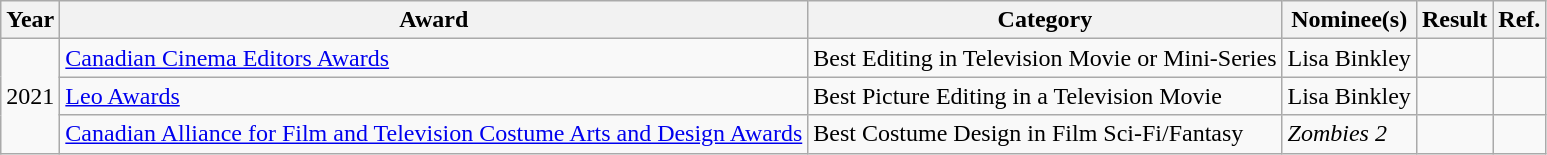<table class="wikitable">
<tr>
<th>Year</th>
<th>Award</th>
<th>Category</th>
<th>Nominee(s)</th>
<th>Result</th>
<th>Ref.</th>
</tr>
<tr>
<td rowspan="3">2021</td>
<td><a href='#'>Canadian Cinema Editors Awards</a></td>
<td>Best Editing in Television Movie or Mini-Series</td>
<td>Lisa Binkley</td>
<td></td>
<td style="text-align:center;"></td>
</tr>
<tr>
<td><a href='#'>Leo Awards</a></td>
<td>Best Picture Editing in a Television Movie</td>
<td>Lisa Binkley</td>
<td></td>
<td style="text-align:center;"></td>
</tr>
<tr>
<td><a href='#'>Canadian Alliance for Film and Television Costume Arts and Design Awards</a></td>
<td>Best Costume Design in Film Sci-Fi/Fantasy</td>
<td><em>Zombies 2</em></td>
<td></td>
<td style="text-align:center;"></td>
</tr>
</table>
